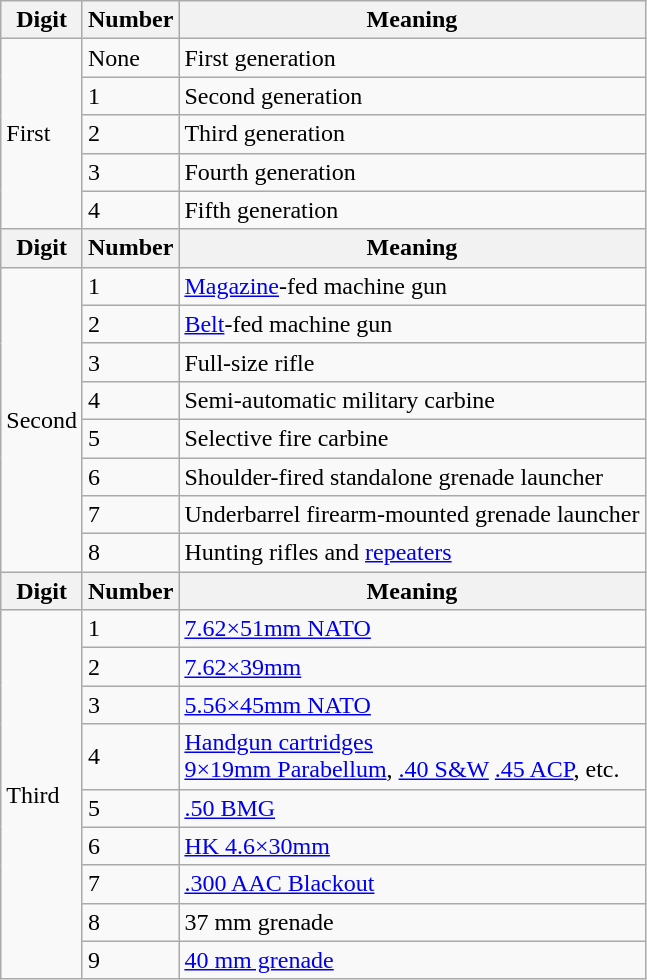<table class="wikitable">
<tr>
<th>Digit</th>
<th>Number</th>
<th>Meaning</th>
</tr>
<tr>
<td rowspan="5">First</td>
<td>None</td>
<td>First generation</td>
</tr>
<tr>
<td>1</td>
<td>Second generation</td>
</tr>
<tr>
<td>2</td>
<td>Third generation</td>
</tr>
<tr>
<td>3</td>
<td>Fourth generation</td>
</tr>
<tr>
<td>4</td>
<td>Fifth generation</td>
</tr>
<tr>
<th>Digit</th>
<th>Number</th>
<th>Meaning</th>
</tr>
<tr>
<td rowspan="8">Second</td>
<td>1</td>
<td><a href='#'>Magazine</a>-fed machine gun</td>
</tr>
<tr>
<td>2</td>
<td><a href='#'>Belt</a>-fed machine gun</td>
</tr>
<tr>
<td>3</td>
<td>Full-size rifle</td>
</tr>
<tr>
<td>4</td>
<td>Semi-automatic military carbine</td>
</tr>
<tr>
<td>5</td>
<td>Selective fire carbine</td>
</tr>
<tr>
<td>6</td>
<td>Shoulder-fired standalone grenade launcher</td>
</tr>
<tr>
<td>7</td>
<td>Underbarrel firearm-mounted grenade launcher</td>
</tr>
<tr>
<td>8</td>
<td>Hunting rifles and <a href='#'>repeaters</a></td>
</tr>
<tr>
<th>Digit</th>
<th>Number</th>
<th>Meaning</th>
</tr>
<tr>
<td rowspan="9">Third</td>
<td>1</td>
<td><a href='#'>7.62×51mm NATO</a></td>
</tr>
<tr>
<td>2</td>
<td><a href='#'>7.62×39mm</a></td>
</tr>
<tr>
<td>3</td>
<td><a href='#'>5.56×45mm NATO</a></td>
</tr>
<tr>
<td>4</td>
<td><a href='#'>Handgun cartridges</a><br><a href='#'>9×19mm Parabellum</a>, <a href='#'>.40 S&W</a> <a href='#'>.45 ACP</a>, etc.</td>
</tr>
<tr>
<td>5</td>
<td><a href='#'>.50 BMG</a></td>
</tr>
<tr>
<td>6</td>
<td><a href='#'>HK 4.6×30mm</a></td>
</tr>
<tr>
<td>7</td>
<td><a href='#'>.300 AAC Blackout</a></td>
</tr>
<tr>
<td>8</td>
<td>37 mm grenade</td>
</tr>
<tr>
<td>9</td>
<td><a href='#'>40 mm grenade</a></td>
</tr>
</table>
